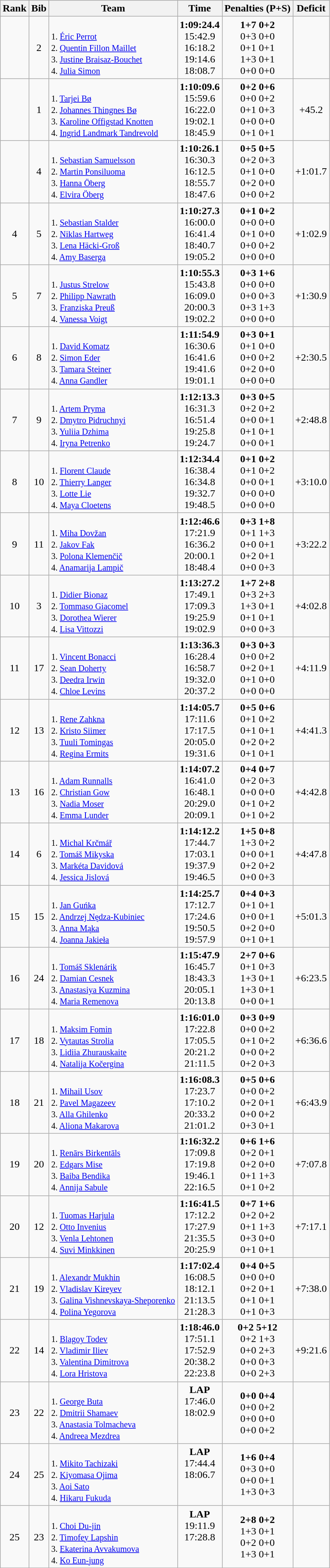<table class="wikitable sortable" style="text-align:center">
<tr>
<th>Rank</th>
<th>Bib</th>
<th>Team</th>
<th>Time</th>
<th>Penalties (P+S)</th>
<th>Deficit</th>
</tr>
<tr>
<td></td>
<td>2</td>
<td align=left><br><small>1. <a href='#'>Éric Perrot</a><br>2. <a href='#'>Quentin Fillon Maillet</a><br>3. <a href='#'>Justine Braisaz-Bouchet</a><br>4. <a href='#'>Julia Simon</a></small></td>
<td><strong>1:09:24.4</strong><br>15:42.9<br>16:18.2<br>19:14.6<br>18:08.7</td>
<td><strong>1+7 0+2</strong><br>0+3 0+0<br>0+1 0+1<br>1+3 0+1<br>0+0 0+0</td>
<td></td>
</tr>
<tr>
<td></td>
<td>1</td>
<td align=left><br><small>1. <a href='#'>Tarjei Bø</a><br>2. <a href='#'>Johannes Thingnes Bø</a><br>3. <a href='#'>Karoline Offigstad Knotten</a><br>4. <a href='#'>Ingrid Landmark Tandrevold</a></small></td>
<td><strong>1:10:09.6</strong><br>15:59.6<br>16:22.0<br>19:02.1<br>18:45.9</td>
<td><strong>0+2 0+6</strong><br>0+0 0+2<br>0+1 0+3<br>0+0 0+0<br>0+1 0+1</td>
<td>+45.2</td>
</tr>
<tr>
<td></td>
<td>4</td>
<td align=left><br><small>1. <a href='#'>Sebastian Samuelsson</a><br>2. <a href='#'>Martin Ponsiluoma</a><br>3. <a href='#'>Hanna Öberg</a><br>4. <a href='#'>Elvira Öberg</a></small></td>
<td><strong>1:10:26.1</strong><br>16:30.3<br>16:12.5<br>18:55.7<br>18:47.6</td>
<td><strong>0+5 0+5</strong><br>0+2 0+3<br>0+1 0+0<br>0+2 0+0<br>0+0 0+2</td>
<td>+1:01.7</td>
</tr>
<tr>
<td>4</td>
<td>5</td>
<td align=left><br><small>1. <a href='#'>Sebastian Stalder</a><br>2. <a href='#'>Niklas Hartweg</a><br>3. <a href='#'>Lena Häcki-Groß</a><br>4. <a href='#'>Amy Baserga</a></small></td>
<td><strong>1:10:27.3</strong><br>16:00.0<br>16:41.4<br>18:40.7<br>19:05.2</td>
<td><strong>0+1 0+2</strong><br>0+0 0+0<br>0+1 0+0<br>0+0 0+2<br>0+0 0+0</td>
<td>+1:02.9</td>
</tr>
<tr>
<td>5</td>
<td>7</td>
<td align=left><br><small>1. <a href='#'>Justus Strelow</a><br>2. <a href='#'>Philipp Nawrath</a><br>3. <a href='#'>Franziska Preuß</a><br>4. <a href='#'>Vanessa Voigt</a></small></td>
<td><strong>1:10:55.3</strong><br>15:43.8<br>16:09.0<br>20:00.3<br>19:02.2</td>
<td><strong>0+3 1+6</strong><br>0+0 0+0<br>0+0 0+3<br>0+3 1+3<br>0+0 0+0</td>
<td>+1:30.9</td>
</tr>
<tr>
<td>6</td>
<td>8</td>
<td align=left><br><small>1. <a href='#'>David Komatz</a><br>2. <a href='#'>Simon Eder</a><br>3. <a href='#'>Tamara Steiner</a><br>4. <a href='#'>Anna Gandler</a></small></td>
<td><strong>1:11:54.9</strong><br>16:30.6<br>16:41.6<br>19:41.6<br>19:01.1</td>
<td><strong>0+3 0+1</strong><br>0+1 0+0<br>0+0 0+2<br>0+2 0+0<br>0+0 0+0</td>
<td>+2:30.5</td>
</tr>
<tr>
<td>7</td>
<td>9</td>
<td align=left><br><small>1. <a href='#'>Artem Pryma</a><br>2. <a href='#'>Dmytro Pidruchnyi</a><br>3. <a href='#'>Yuliia Dzhima</a><br>4. <a href='#'>Iryna Petrenko</a></small></td>
<td><strong>1:12:13.3</strong><br>16:31.3<br>16:51.4<br>19:25.8<br>19:24.7</td>
<td><strong>0+3 0+5</strong><br>0+2 0+2<br>0+0 0+1<br>0+1 0+1<br>0+0 0+1</td>
<td>+2:48.8</td>
</tr>
<tr>
<td>8</td>
<td>10</td>
<td align=left><br><small>1. <a href='#'>Florent Claude</a><br>2. <a href='#'>Thierry Langer</a><br>3. <a href='#'>Lotte Lie</a><br>4. <a href='#'>Maya Cloetens</a></small></td>
<td><strong>1:12:34.4</strong><br>16:38.4<br>16:34.8<br>19:32.7<br>19:48.5</td>
<td><strong>0+1 0+2</strong><br>0+1 0+2<br>0+0 0+1<br>0+0 0+0<br>0+0 0+0</td>
<td>+3:10.0</td>
</tr>
<tr>
<td>9</td>
<td>11</td>
<td align=left><br><small>1. <a href='#'>Miha Dovžan</a><br>2. <a href='#'>Jakov Fak</a><br>3. <a href='#'>Polona Klemenčič</a><br>4. <a href='#'>Anamarija Lampič</a></small></td>
<td><strong>1:12:46.6</strong><br>17:21.9<br>16:36.2<br>20:00.1<br>18:48.4</td>
<td><strong>0+3 1+8</strong><br>0+1 1+3<br>0+0 0+1<br>0+2 0+1<br>0+0 0+3</td>
<td>+3:22.2</td>
</tr>
<tr>
<td>10</td>
<td>3</td>
<td align=left><br><small>1. <a href='#'>Didier Bionaz</a><br>2. <a href='#'>Tommaso Giacomel</a><br>3. <a href='#'>Dorothea Wierer</a><br>4. <a href='#'>Lisa Vittozzi</a></small></td>
<td><strong>1:13:27.2</strong><br>17:49.1<br>17:09.3<br>19:25.9<br>19:02.9</td>
<td><strong>1+7 2+8</strong><br>0+3 2+3<br>1+3 0+1<br>0+1 0+1<br>0+0 0+3</td>
<td>+4:02.8</td>
</tr>
<tr>
<td>11</td>
<td>17</td>
<td align=left><br><small>1. <a href='#'>Vincent Bonacci</a><br>2. <a href='#'>Sean Doherty</a><br>3. <a href='#'>Deedra Irwin</a><br>4. <a href='#'>Chloe Levins</a></small></td>
<td><strong>1:13:36.3</strong><br>16:28.4<br>16:58.7<br>19:32.0<br>20:37.2</td>
<td><strong>0+3 0+3</strong><br>0+0 0+2<br>0+2 0+1<br>0+1 0+0<br>0+0 0+0</td>
<td>+4:11.9</td>
</tr>
<tr>
<td>12</td>
<td>13</td>
<td align=left><br><small>1. <a href='#'>Rene Zahkna</a><br>2. <a href='#'>Kristo Siimer</a><br>3. <a href='#'>Tuuli Tomingas</a><br>4. <a href='#'>Regina Ermits</a></small></td>
<td><strong>1:14:05.7</strong><br>17:11.6<br>17:17.5<br>20:05.0<br>19:31.6</td>
<td><strong>0+5 0+6</strong><br>0+1 0+2<br>0+1 0+1<br>0+2 0+2<br>0+1 0+1</td>
<td>+4:41.3</td>
</tr>
<tr>
<td>13</td>
<td>16</td>
<td align=left><br><small>1. <a href='#'>Adam Runnalls</a><br>2. <a href='#'>Christian Gow</a><br>3. <a href='#'>Nadia Moser</a><br>4. <a href='#'>Emma Lunder</a></small></td>
<td><strong>1:14:07.2</strong><br>16:41.0<br>16:48.1<br>20:29.0<br>20:09.1</td>
<td><strong>0+4 0+7</strong><br>0+2 0+3<br>0+0 0+0<br>0+1 0+2<br>0+1 0+2</td>
<td>+4:42.8</td>
</tr>
<tr>
<td>14</td>
<td>6</td>
<td align=left><br><small>1. <a href='#'>Michal Krčmář</a><br>2. <a href='#'>Tomáš Mikyska</a><br>3. <a href='#'>Markéta Davidová</a><br>4. <a href='#'>Jessica Jislová</a></small></td>
<td><strong>1:14:12.2</strong><br>17:44.7<br>17:03.1<br>19:37.9<br>19:46.5</td>
<td><strong>1+5 0+8</strong><br>1+3 0+2<br>0+0 0+1<br>0+2 0+2<br>0+0 0+3</td>
<td>+4:47.8</td>
</tr>
<tr>
<td>15</td>
<td>15</td>
<td align=left><br><small>1. <a href='#'>Jan Guńka</a><br>2. <a href='#'>Andrzej Nędza-Kubiniec</a><br>3. <a href='#'>Anna Mąka</a><br>4. <a href='#'>Joanna Jakieła</a></small></td>
<td><strong>1:14:25.7</strong><br>17:12.7<br>17:24.6<br>19:50.5<br>19:57.9</td>
<td><strong>0+4 0+3</strong><br>0+1 0+1<br>0+0 0+1<br>0+2 0+0<br>0+1 0+1</td>
<td>+5:01.3</td>
</tr>
<tr>
<td>16</td>
<td>24</td>
<td align=left><br><small>1. <a href='#'>Tomáš Sklenárik</a><br>2. <a href='#'>Damian Cesnek</a><br>3. <a href='#'>Anastasiya Kuzmina</a><br>4. <a href='#'>Maria Remenova</a></small></td>
<td><strong>1:15:47.9</strong><br>16:45.7<br>18:43.3<br>20:05.1<br>20:13.8</td>
<td><strong>2+7 0+6</strong><br>0+1 0+3<br>1+3 0+1<br>1+3 0+1<br>0+0 0+1</td>
<td>+6:23.5</td>
</tr>
<tr>
<td>17</td>
<td>18</td>
<td align=left><br><small>1. <a href='#'>Maksim Fomin</a><br>2. <a href='#'>Vytautas Strolia</a><br>3. <a href='#'>Lidiia Zhurauskaite</a><br>4. <a href='#'>Natalija Kočergina</a></small></td>
<td><strong>1:16:01.0</strong><br>17:22.8<br>17:05.5<br>20:21.2<br>21:11.5</td>
<td><strong>0+3 0+9</strong><br>0+0 0+2<br>0+1 0+2<br>0+0 0+2<br>0+2 0+3</td>
<td>+6:36.6</td>
</tr>
<tr>
<td>18</td>
<td>21</td>
<td align=left><br><small>1. <a href='#'>Mihail Usov</a><br>2. <a href='#'>Pavel Magazeev</a><br>3. <a href='#'>Alla Ghilenko</a><br>4. <a href='#'>Aliona Makarova</a></small></td>
<td><strong>1:16:08.3</strong><br>17:23.7<br>17:10.2<br>20:33.2<br>21:01.2</td>
<td><strong>0+5 0+6</strong><br>0+0 0+2<br>0+2 0+1<br>0+0 0+2<br>0+3 0+1</td>
<td>+6:43.9</td>
</tr>
<tr>
<td>19</td>
<td>20</td>
<td align=left><br><small>1. <a href='#'>Renārs Birkentāls</a><br>2. <a href='#'>Edgars Mise</a><br>3. <a href='#'>Baiba Bendika</a><br>4. <a href='#'>Annija Sabule</a></small></td>
<td><strong>1:16:32.2</strong><br>17:09.8<br>17:19.8<br>19:46.1<br>22:16.5</td>
<td><strong>0+6 1+6</strong><br>0+2 0+1<br>0+2 0+0<br>0+1 1+3<br>0+1 0+2</td>
<td>+7:07.8</td>
</tr>
<tr>
<td>20</td>
<td>12</td>
<td align=left><br><small>1. <a href='#'>Tuomas Harjula</a><br>2. <a href='#'>Otto Invenius</a><br>3. <a href='#'>Venla Lehtonen</a><br>4. <a href='#'>Suvi Minkkinen</a></small></td>
<td><strong>1:16:41.5</strong><br>17:12.2<br>17:27.9<br>21:35.5<br>20:25.9</td>
<td><strong>0+7 1+6</strong><br>0+2 0+2<br>0+1 1+3<br>0+3 0+0<br>0+1 0+1</td>
<td>+7:17.1</td>
</tr>
<tr>
<td>21</td>
<td>19</td>
<td align=left><br><small>1. <a href='#'>Alexandr Mukhin</a><br>2. <a href='#'>Vladislav Kireyev</a><br>3. <a href='#'>Galina Vishnevskaya-Sheporenko</a><br>4. <a href='#'>Polina Yegorova</a></small></td>
<td><strong>1:17:02.4</strong><br>16:08.5<br>18:12.1<br>21:13.5<br>21:28.3</td>
<td><strong>0+4 0+5</strong><br>0+0 0+0<br>0+2 0+1<br>0+1 0+1<br>0+1 0+3</td>
<td>+7:38.0</td>
</tr>
<tr>
<td>22</td>
<td>14</td>
<td align=left><br><small>1. <a href='#'>Blagoy Todev</a><br>2. <a href='#'>Vladimir Iliev</a><br>3. <a href='#'>Valentina Dimitrova</a><br>4. <a href='#'>Lora Hristova</a></small></td>
<td><strong>1:18:46.0</strong><br>17:51.1<br>17:52.9<br>20:38.2<br>22:23.8</td>
<td><strong>0+2 5+12</strong><br>0+2 1+3<br>0+0 2+3<br>0+0 0+3<br>0+0 2+3</td>
<td>+9:21.6</td>
</tr>
<tr>
<td>23</td>
<td>22</td>
<td align=left><br><small>1. <a href='#'>George Buta</a><br>2. <a href='#'>Dmitrii Shamaev</a><br>3. <a href='#'>Anastasia Tolmacheva</a><br>4. <a href='#'>Andreea Mezdrea</a></small></td>
<td valign=top><strong>LAP</strong><br>17:46.0<br>18:02.9</td>
<td><strong>0+0 0+4</strong><br>0+0 0+2<br>0+0 0+0<br>0+0 0+2<br></td>
<td></td>
</tr>
<tr>
<td>24</td>
<td>25</td>
<td align=left><br><small>1. <a href='#'>Mikito Tachizaki</a><br>2. <a href='#'>Kiyomasa Ojima</a><br>3. <a href='#'>Aoi Sato</a><br>4. <a href='#'>Hikaru Fukuda</a></small></td>
<td valign=top><strong>LAP</strong><br>17:44.4<br>18:06.7</td>
<td><strong>1+6 0+4</strong><br>0+3 0+0<br>0+0 0+1<br>1+3 0+3<br></td>
<td></td>
</tr>
<tr>
<td>25</td>
<td>23</td>
<td align=left><br><small>1. <a href='#'>Choi Du-jin</a><br>2. <a href='#'>Timofey Lapshin</a><br>3. <a href='#'>Ekaterina Avvakumova</a><br>4. <a href='#'>Ko Eun-jung</a></small></td>
<td valign=top><strong>LAP</strong><br>19:11.9<br>17:28.8</td>
<td><strong>2+8 0+2</strong><br>1+3 0+1<br>0+2 0+0<br>1+3 0+1<br></td>
<td></td>
</tr>
</table>
